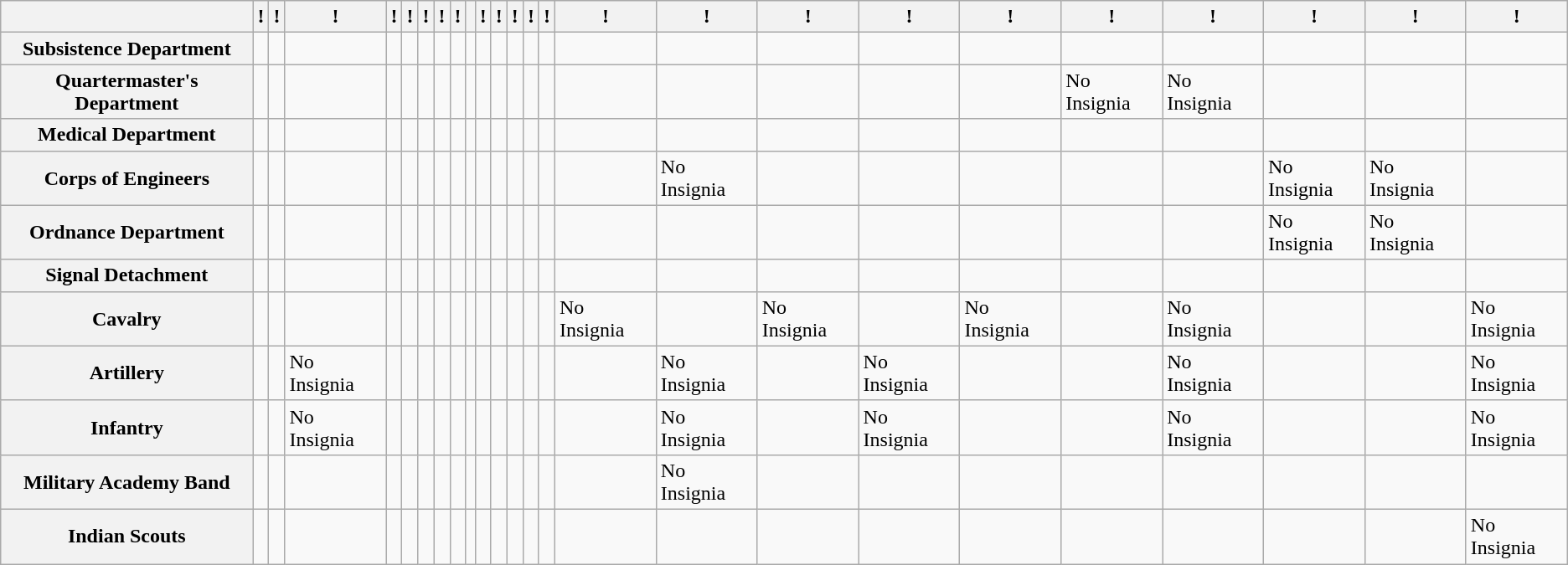<table class="wikitable">
<tr>
<th></th>
<th>!<small></small></th>
<th>!<small></small></th>
<th>!<small></small></th>
<th>!<small></small></th>
<th>!<small></small></th>
<th>!<small></small></th>
<th>!<small></small></th>
<th>!<small></small></th>
<th><small></small></th>
<th>!<small></small></th>
<th>!<small></small></th>
<th>!<small></small></th>
<th>!<small></small></th>
<th>!<small></small></th>
<th>!<small></small></th>
<th>!<small></small></th>
<th>!<small></small></th>
<th>!<small></small></th>
<th>!<small></small></th>
<th>!<small></small></th>
<th>!<small></small></th>
<th>!<small></small></th>
<th>!<small></small></th>
<th>!<small></small></th>
</tr>
<tr>
<th>Subsistence Department</th>
<td></td>
<td></td>
<td></td>
<td></td>
<td></td>
<td></td>
<td></td>
<td></td>
<td></td>
<td></td>
<td></td>
<td></td>
<td></td>
<td></td>
<td></td>
<td></td>
<td></td>
<td></td>
<td></td>
<td></td>
<td></td>
<td></td>
<td></td>
<td></td>
</tr>
<tr>
<th>Quartermaster's Department</th>
<td></td>
<td></td>
<td></td>
<td></td>
<td></td>
<td></td>
<td></td>
<td></td>
<td></td>
<td></td>
<td></td>
<td></td>
<td></td>
<td></td>
<td></td>
<td></td>
<td></td>
<td></td>
<td></td>
<td>No Insignia</td>
<td>No Insignia</td>
<td></td>
<td></td>
<td></td>
</tr>
<tr>
<th>Medical Department</th>
<td></td>
<td></td>
<td></td>
<td></td>
<td></td>
<td></td>
<td></td>
<td></td>
<td></td>
<td></td>
<td></td>
<td></td>
<td></td>
<td></td>
<td></td>
<td></td>
<td></td>
<td></td>
<td></td>
<td></td>
<td></td>
<td></td>
<td></td>
<td></td>
</tr>
<tr>
<th>Corps of Engineers</th>
<td></td>
<td></td>
<td></td>
<td></td>
<td></td>
<td></td>
<td></td>
<td></td>
<td></td>
<td></td>
<td></td>
<td></td>
<td></td>
<td></td>
<td></td>
<td>No Insignia</td>
<td></td>
<td></td>
<td></td>
<td></td>
<td></td>
<td>No Insignia</td>
<td>No Insignia</td>
<td></td>
</tr>
<tr>
<th>Ordnance Department</th>
<td></td>
<td></td>
<td></td>
<td></td>
<td></td>
<td></td>
<td></td>
<td></td>
<td></td>
<td></td>
<td></td>
<td></td>
<td></td>
<td></td>
<td></td>
<td></td>
<td></td>
<td></td>
<td></td>
<td></td>
<td></td>
<td>No Insignia</td>
<td>No Insignia</td>
<td></td>
</tr>
<tr>
<th>Signal Detachment</th>
<td></td>
<td></td>
<td></td>
<td></td>
<td></td>
<td></td>
<td></td>
<td></td>
<td></td>
<td></td>
<td></td>
<td></td>
<td></td>
<td></td>
<td></td>
<td></td>
<td></td>
<td></td>
<td></td>
<td></td>
<td></td>
<td></td>
<td></td>
<td></td>
</tr>
<tr>
<th>Cavalry</th>
<td></td>
<td></td>
<td></td>
<td></td>
<td></td>
<td></td>
<td></td>
<td></td>
<td></td>
<td></td>
<td></td>
<td></td>
<td></td>
<td></td>
<td>No Insignia</td>
<td></td>
<td>No Insignia</td>
<td></td>
<td>No Insignia</td>
<td></td>
<td>No Insignia</td>
<td></td>
<td></td>
<td>No Insignia</td>
</tr>
<tr>
<th>Artillery</th>
<td></td>
<td></td>
<td>No Insignia</td>
<td></td>
<td></td>
<td></td>
<td></td>
<td></td>
<td></td>
<td></td>
<td></td>
<td></td>
<td></td>
<td></td>
<td></td>
<td>No Insignia</td>
<td></td>
<td>No Insignia</td>
<td></td>
<td></td>
<td>No Insignia</td>
<td></td>
<td></td>
<td>No Insignia</td>
</tr>
<tr>
<th>Infantry</th>
<td></td>
<td></td>
<td>No Insignia</td>
<td></td>
<td></td>
<td></td>
<td></td>
<td></td>
<td></td>
<td></td>
<td></td>
<td></td>
<td></td>
<td></td>
<td></td>
<td>No Insignia</td>
<td></td>
<td>No Insignia</td>
<td></td>
<td></td>
<td>No Insignia</td>
<td></td>
<td></td>
<td>No Insignia</td>
</tr>
<tr>
<th>Military Academy Band</th>
<td></td>
<td></td>
<td></td>
<td></td>
<td></td>
<td></td>
<td></td>
<td></td>
<td></td>
<td></td>
<td></td>
<td></td>
<td></td>
<td></td>
<td></td>
<td>No Insignia</td>
<td></td>
<td></td>
<td></td>
<td></td>
<td></td>
<td></td>
<td></td>
<td></td>
</tr>
<tr>
<th>Indian Scouts</th>
<td></td>
<td></td>
<td></td>
<td></td>
<td></td>
<td></td>
<td></td>
<td></td>
<td></td>
<td></td>
<td></td>
<td></td>
<td></td>
<td></td>
<td></td>
<td></td>
<td></td>
<td></td>
<td></td>
<td></td>
<td></td>
<td></td>
<td></td>
<td>No Insignia</td>
</tr>
</table>
